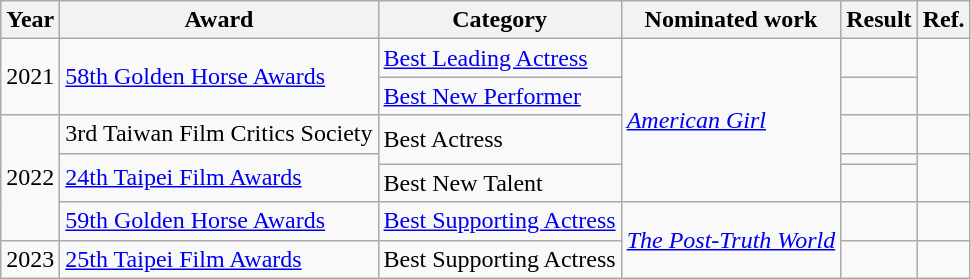<table class="wikitable sortable">
<tr>
<th>Year</th>
<th>Award</th>
<th>Category</th>
<th>Nominated work</th>
<th>Result</th>
<th>Ref.</th>
</tr>
<tr>
<td rowspan=2>2021</td>
<td rowspan=2><a href='#'>58th Golden Horse Awards</a></td>
<td><a href='#'>Best Leading Actress</a></td>
<td rowspan=5><em><a href='#'>American Girl</a></em></td>
<td></td>
<td rowspan="2"></td>
</tr>
<tr>
<td><a href='#'>Best New Performer</a></td>
<td></td>
</tr>
<tr>
<td rowspan=4>2022</td>
<td>3rd Taiwan Film Critics Society</td>
<td rowspan=2>Best Actress</td>
<td></td>
<td></td>
</tr>
<tr>
<td rowspan=2><a href='#'>24th Taipei Film Awards</a></td>
<td></td>
<td rowspan="2"></td>
</tr>
<tr>
<td>Best New Talent</td>
<td></td>
</tr>
<tr>
<td><a href='#'>59th Golden Horse Awards</a></td>
<td><a href='#'>Best Supporting Actress</a></td>
<td rowspan="2"><em><a href='#'>The Post-Truth World</a></em></td>
<td></td>
<td></td>
</tr>
<tr>
<td>2023</td>
<td><a href='#'>25th Taipei Film Awards</a></td>
<td>Best Supporting Actress</td>
<td></td>
<td></td>
</tr>
</table>
